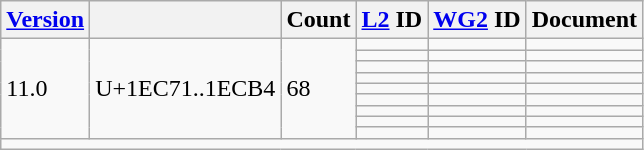<table class="wikitable collapsible sticky-header">
<tr>
<th><a href='#'>Version</a></th>
<th></th>
<th>Count</th>
<th><a href='#'>L2</a> ID</th>
<th><a href='#'>WG2</a> ID</th>
<th>Document</th>
</tr>
<tr>
<td rowspan="9">11.0</td>
<td rowspan="9">U+1EC71..1ECB4</td>
<td rowspan="9">68</td>
<td></td>
<td></td>
<td></td>
</tr>
<tr>
<td></td>
<td></td>
<td></td>
</tr>
<tr>
<td></td>
<td></td>
<td></td>
</tr>
<tr>
<td></td>
<td></td>
<td></td>
</tr>
<tr>
<td></td>
<td></td>
<td></td>
</tr>
<tr>
<td></td>
<td></td>
<td></td>
</tr>
<tr>
<td></td>
<td></td>
<td></td>
</tr>
<tr>
<td></td>
<td></td>
<td></td>
</tr>
<tr>
<td></td>
<td></td>
<td></td>
</tr>
<tr class="sortbottom">
<td colspan="6"></td>
</tr>
</table>
